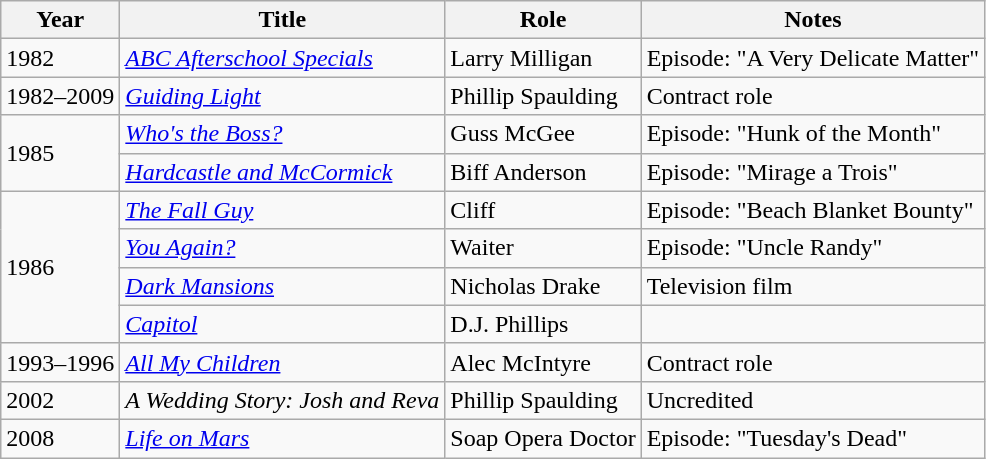<table class="wikitable sortable">
<tr>
<th>Year</th>
<th>Title</th>
<th>Role</th>
<th>Notes</th>
</tr>
<tr>
<td>1982</td>
<td><em><a href='#'>ABC Afterschool Specials</a></em></td>
<td>Larry Milligan</td>
<td>Episode: "A Very Delicate Matter"</td>
</tr>
<tr>
<td>1982–2009</td>
<td><em><a href='#'>Guiding Light</a></em></td>
<td>Phillip Spaulding</td>
<td>Contract role</td>
</tr>
<tr>
<td rowspan="2">1985</td>
<td><em><a href='#'>Who's the Boss?</a></em></td>
<td>Guss McGee</td>
<td>Episode: "Hunk of the Month"</td>
</tr>
<tr>
<td><em><a href='#'>Hardcastle and McCormick</a></em></td>
<td>Biff Anderson</td>
<td>Episode: "Mirage a Trois"</td>
</tr>
<tr>
<td rowspan="4">1986</td>
<td><em><a href='#'>The Fall Guy</a></em></td>
<td>Cliff</td>
<td>Episode: "Beach Blanket Bounty"</td>
</tr>
<tr>
<td><em><a href='#'>You Again?</a></em></td>
<td>Waiter</td>
<td>Episode: "Uncle Randy"</td>
</tr>
<tr>
<td><em><a href='#'>Dark Mansions</a></em></td>
<td>Nicholas Drake</td>
<td>Television film</td>
</tr>
<tr>
<td><em><a href='#'>Capitol</a></em></td>
<td>D.J. Phillips</td>
<td></td>
</tr>
<tr>
<td>1993–1996</td>
<td><em><a href='#'>All My Children</a></em></td>
<td>Alec McIntyre</td>
<td>Contract role</td>
</tr>
<tr>
<td>2002</td>
<td><em>A Wedding Story: Josh and Reva</em></td>
<td>Phillip Spaulding</td>
<td>Uncredited</td>
</tr>
<tr>
<td>2008</td>
<td><em><a href='#'>Life on Mars</a></em></td>
<td>Soap Opera Doctor</td>
<td>Episode: "Tuesday's Dead"</td>
</tr>
</table>
